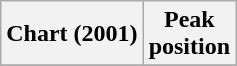<table class="wikitable plainrowheaders" style="text-align:center">
<tr>
<th>Chart (2001)</th>
<th>Peak<br>position</th>
</tr>
<tr>
</tr>
</table>
